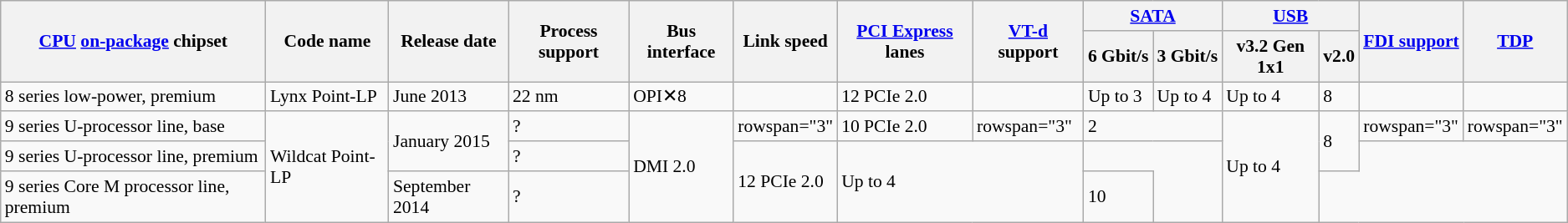<table class="wikitable" style="font-size: 90%">
<tr>
<th rowspan="2"><a href='#'>CPU</a> <a href='#'>on-package</a> chipset</th>
<th rowspan="2">Code name</th>
<th rowspan="2">Release date</th>
<th rowspan="2">Process support</th>
<th rowspan="2">Bus interface</th>
<th rowspan="2">Link speed</th>
<th rowspan="2"><a href='#'>PCI Express</a> lanes</th>
<th rowspan="2"><a href='#'>VT-d</a> support</th>
<th colspan="2"><a href='#'>SATA</a></th>
<th colspan="2"><a href='#'>USB</a></th>
<th rowspan="2"><a href='#'>FDI support</a></th>
<th rowspan="2" width="6%"><a href='#'>TDP</a></th>
</tr>
<tr>
<th>6 Gbit/s</th>
<th>3 Gbit/s</th>
<th>v3.2 Gen 1x1</th>
<th>v2.0</th>
</tr>
<tr>
<td>8 series low-power, premium</td>
<td>Lynx Point-LP</td>
<td>June 2013</td>
<td>22 nm</td>
<td>OPI✕8</td>
<td></td>
<td>12 PCIe 2.0</td>
<td></td>
<td>Up to 3</td>
<td>Up to 4</td>
<td>Up to 4</td>
<td>8</td>
<td></td>
<td></td>
</tr>
<tr>
<td>9 series U-processor line, base</td>
<td rowspan="3">Wildcat Point-LP</td>
<td rowspan="2">January 2015</td>
<td>?</td>
<td rowspan="3">DMI 2.0</td>
<td>rowspan="3" </td>
<td>10 PCIe 2.0</td>
<td>rowspan="3" </td>
<td colspan="2">2</td>
<td rowspan="3">Up to 4</td>
<td rowspan="2">8</td>
<td>rowspan="3" </td>
<td>rowspan="3" </td>
</tr>
<tr>
<td>9 series U-processor line, premium</td>
<td>?</td>
<td rowspan="2">12 PCIe 2.0</td>
<td colspan="2" rowspan="2">Up to 4</td>
</tr>
<tr>
<td>9 series Core M processor line, premium</td>
<td>September 2014</td>
<td>?</td>
<td>10</td>
</tr>
</table>
